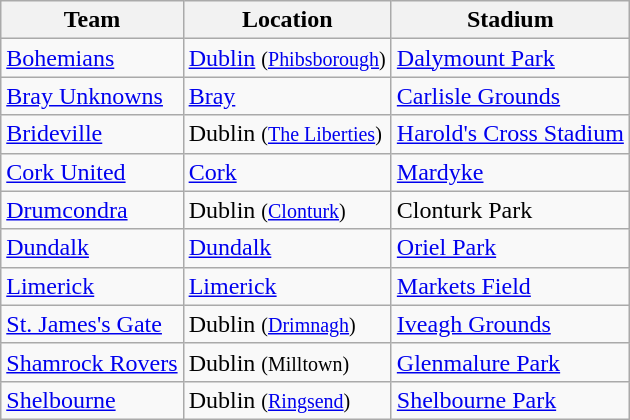<table class="wikitable sortable">
<tr>
<th>Team</th>
<th>Location</th>
<th>Stadium</th>
</tr>
<tr>
<td><a href='#'>Bohemians</a></td>
<td><a href='#'>Dublin</a> <small>(<a href='#'>Phibsborough</a>)</small></td>
<td><a href='#'>Dalymount Park</a></td>
</tr>
<tr>
<td><a href='#'>Bray Unknowns</a></td>
<td><a href='#'>Bray</a></td>
<td><a href='#'>Carlisle Grounds</a></td>
</tr>
<tr>
<td><a href='#'>Brideville</a></td>
<td>Dublin <small>(<a href='#'>The Liberties</a>)</small></td>
<td><a href='#'>Harold's Cross Stadium</a></td>
</tr>
<tr>
<td><a href='#'>Cork United</a></td>
<td><a href='#'>Cork</a></td>
<td><a href='#'>Mardyke</a></td>
</tr>
<tr>
<td><a href='#'>Drumcondra</a></td>
<td>Dublin <small>(<a href='#'>Clonturk</a>)</small></td>
<td>Clonturk Park</td>
</tr>
<tr>
<td><a href='#'>Dundalk</a></td>
<td><a href='#'>Dundalk</a></td>
<td><a href='#'>Oriel Park</a></td>
</tr>
<tr>
<td><a href='#'>Limerick</a></td>
<td><a href='#'>Limerick</a></td>
<td><a href='#'>Markets Field</a></td>
</tr>
<tr>
<td><a href='#'>St. James's Gate</a></td>
<td>Dublin <small>(<a href='#'>Drimnagh</a>)</small></td>
<td><a href='#'>Iveagh Grounds</a></td>
</tr>
<tr>
<td><a href='#'>Shamrock Rovers</a></td>
<td>Dublin <small>(Milltown)</small></td>
<td><a href='#'>Glenmalure Park</a></td>
</tr>
<tr>
<td><a href='#'>Shelbourne</a></td>
<td>Dublin <small>(<a href='#'>Ringsend</a>)</small></td>
<td><a href='#'>Shelbourne Park</a></td>
</tr>
</table>
